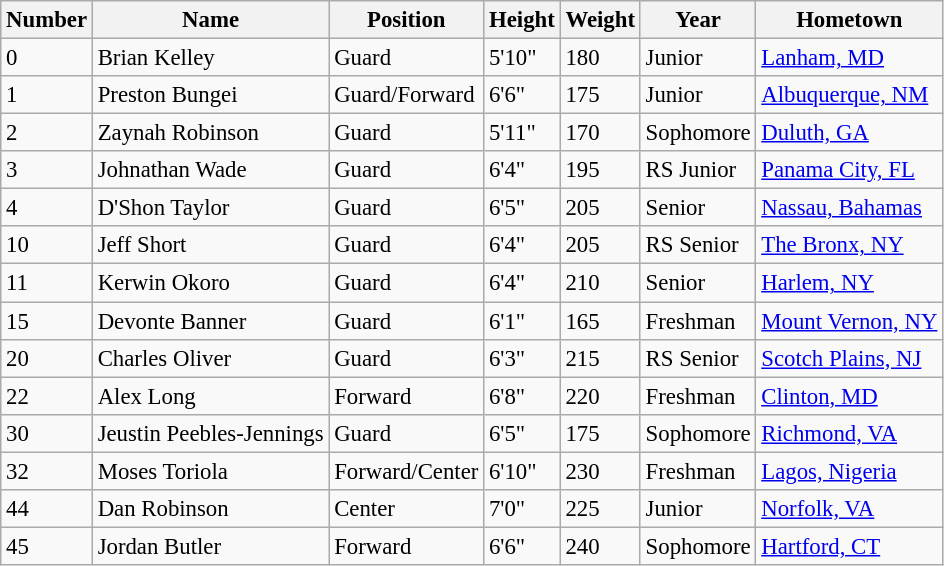<table class="wikitable sortable" style="font-size: 95%;">
<tr>
<th>Number</th>
<th>Name</th>
<th>Position</th>
<th>Height</th>
<th>Weight</th>
<th>Year</th>
<th>Hometown</th>
</tr>
<tr>
<td>0</td>
<td>Brian Kelley</td>
<td>Guard</td>
<td>5'10"</td>
<td>180</td>
<td>Junior</td>
<td><a href='#'>Lanham, MD</a></td>
</tr>
<tr>
<td>1</td>
<td>Preston Bungei</td>
<td>Guard/Forward</td>
<td>6'6"</td>
<td>175</td>
<td>Junior</td>
<td><a href='#'>Albuquerque, NM</a></td>
</tr>
<tr>
<td>2</td>
<td>Zaynah Robinson</td>
<td>Guard</td>
<td>5'11"</td>
<td>170</td>
<td>Sophomore</td>
<td><a href='#'>Duluth, GA</a></td>
</tr>
<tr>
<td>3</td>
<td>Johnathan Wade</td>
<td>Guard</td>
<td>6'4"</td>
<td>195</td>
<td>RS Junior</td>
<td><a href='#'>Panama City, FL</a></td>
</tr>
<tr>
<td>4</td>
<td>D'Shon Taylor</td>
<td>Guard</td>
<td>6'5"</td>
<td>205</td>
<td>Senior</td>
<td><a href='#'>Nassau, Bahamas</a></td>
</tr>
<tr>
<td>10</td>
<td>Jeff Short</td>
<td>Guard</td>
<td>6'4"</td>
<td>205</td>
<td>RS Senior</td>
<td><a href='#'>The Bronx, NY</a></td>
</tr>
<tr>
<td>11</td>
<td>Kerwin Okoro</td>
<td>Guard</td>
<td>6'4"</td>
<td>210</td>
<td>Senior</td>
<td><a href='#'>Harlem, NY</a></td>
</tr>
<tr>
<td>15</td>
<td>Devonte Banner</td>
<td>Guard</td>
<td>6'1"</td>
<td>165</td>
<td>Freshman</td>
<td><a href='#'>Mount Vernon, NY</a></td>
</tr>
<tr>
<td>20</td>
<td>Charles Oliver</td>
<td>Guard</td>
<td>6'3"</td>
<td>215</td>
<td>RS Senior</td>
<td><a href='#'>Scotch Plains, NJ</a></td>
</tr>
<tr>
<td>22</td>
<td>Alex Long</td>
<td>Forward</td>
<td>6'8"</td>
<td>220</td>
<td>Freshman</td>
<td><a href='#'>Clinton, MD</a></td>
</tr>
<tr>
<td>30</td>
<td>Jeustin Peebles-Jennings</td>
<td>Guard</td>
<td>6'5"</td>
<td>175</td>
<td>Sophomore</td>
<td><a href='#'>Richmond, VA</a></td>
</tr>
<tr>
<td>32</td>
<td>Moses Toriola</td>
<td>Forward/Center</td>
<td>6'10"</td>
<td>230</td>
<td>Freshman</td>
<td><a href='#'>Lagos, Nigeria</a></td>
</tr>
<tr>
<td>44</td>
<td>Dan Robinson</td>
<td>Center</td>
<td>7'0"</td>
<td>225</td>
<td>Junior</td>
<td><a href='#'>Norfolk, VA</a></td>
</tr>
<tr>
<td>45</td>
<td>Jordan Butler</td>
<td>Forward</td>
<td>6'6"</td>
<td>240</td>
<td>Sophomore</td>
<td><a href='#'>Hartford, CT</a></td>
</tr>
</table>
